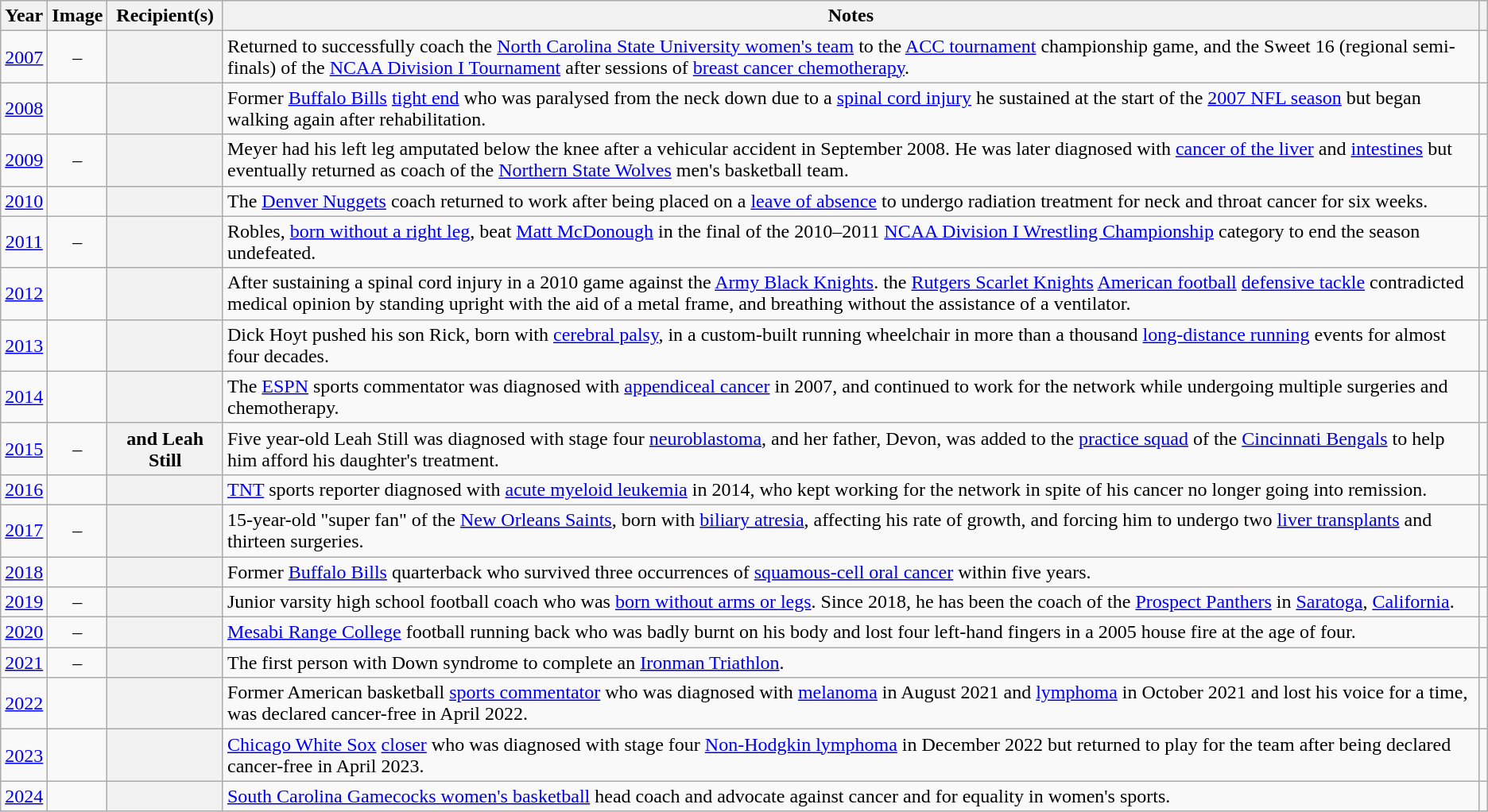<table class="wikitable plainrowheaders sortable" style="text-align:center;">
<tr>
<th scope=col>Year</th>
<th scope=col class=unsortable>Image</th>
<th scope=col>Recipient(s)</th>
<th scope=col class=unsortable>Notes</th>
<th scope=col class=unsortable></th>
</tr>
<tr>
<td><a href='#'>2007</a></td>
<td>–</td>
<th scope=row></th>
<td align=left>Returned to successfully coach the <a href='#'>North Carolina State University women's team</a> to the <a href='#'>ACC tournament</a> championship game, and the Sweet 16 (regional semi-finals) of the <a href='#'>NCAA Division I Tournament</a> after sessions of <a href='#'>breast cancer chemotherapy</a>.</td>
<td></td>
</tr>
<tr>
<td><a href='#'>2008</a></td>
<td></td>
<th scope=row></th>
<td align=left>Former <a href='#'>Buffalo Bills</a> <a href='#'>tight end</a> who was paralysed from the neck down due to a <a href='#'>spinal cord injury</a> he sustained at the start of the <a href='#'>2007 NFL season</a> but began walking again after rehabilitation.</td>
<td></td>
</tr>
<tr>
<td><a href='#'>2009</a></td>
<td>–</td>
<th scope=row></th>
<td align=left>Meyer had his left leg amputated below the knee after a vehicular accident in September 2008. He was later diagnosed with <a href='#'>cancer of the liver</a> and <a href='#'>intestines</a> but eventually returned as coach of the <a href='#'>Northern State Wolves</a> men's basketball team.</td>
<td></td>
</tr>
<tr>
<td><a href='#'>2010</a></td>
<td></td>
<th scope=row></th>
<td align=left>The <a href='#'>Denver Nuggets</a> coach returned to work after being placed on a <a href='#'>leave of absence</a> to undergo radiation treatment for neck and throat cancer for six weeks.</td>
<td></td>
</tr>
<tr>
<td><a href='#'>2011</a></td>
<td>–</td>
<th scope=row></th>
<td align=left>Robles, <a href='#'>born without a right leg</a>, beat <a href='#'>Matt McDonough</a> in the final of the 2010–2011 <a href='#'>NCAA Division I Wrestling Championship</a>  category to end the season undefeated.</td>
<td></td>
</tr>
<tr>
<td><a href='#'>2012</a></td>
<td></td>
<th scope=row></th>
<td align=left>After sustaining a spinal cord injury in a 2010 game against the <a href='#'>Army Black Knights</a>. the <a href='#'>Rutgers Scarlet Knights</a> <a href='#'>American football</a> <a href='#'>defensive tackle</a> contradicted medical opinion by standing upright with the aid of a metal frame, and breathing without the assistance of a ventilator.</td>
<td></td>
</tr>
<tr>
<td><a href='#'>2013</a></td>
<td></td>
<th scope=row></th>
<td align=left>Dick Hoyt pushed his son Rick, born with <a href='#'>cerebral palsy</a>, in a custom-built running wheelchair in more than a thousand <a href='#'>long-distance running</a> events for almost four decades.</td>
<td></td>
</tr>
<tr>
<td><a href='#'>2014</a></td>
<td></td>
<th scope=row></th>
<td align=left>The <a href='#'>ESPN</a> sports commentator was diagnosed with <a href='#'>appendiceal cancer</a> in 2007, and continued to work for the network while undergoing multiple surgeries and chemotherapy.</td>
<td></td>
</tr>
<tr>
<td><a href='#'>2015</a></td>
<td>–</td>
<th scope=row> and Leah Still</th>
<td align=left>Five year-old Leah Still was diagnosed with stage four <a href='#'>neuroblastoma</a>, and her father, Devon, was added to the <a href='#'>practice squad</a> of the <a href='#'>Cincinnati Bengals</a> to help him afford his daughter's treatment.</td>
<td></td>
</tr>
<tr>
<td><a href='#'>2016</a></td>
<td></td>
<th scope=row></th>
<td align=left><a href='#'>TNT</a> sports reporter diagnosed with <a href='#'>acute myeloid leukemia</a> in 2014, who kept working for the network in spite of his cancer no longer going into remission.</td>
<td></td>
</tr>
<tr>
<td><a href='#'>2017</a></td>
<td>–</td>
<th scope=row></th>
<td align=left>15-year-old "super fan" of the <a href='#'>New Orleans Saints</a>, born with <a href='#'>biliary atresia</a>, affecting his rate of growth, and forcing him to undergo two <a href='#'>liver transplants</a> and thirteen surgeries.</td>
<td></td>
</tr>
<tr>
<td><a href='#'>2018</a></td>
<td></td>
<th scope=row></th>
<td align=left>Former <a href='#'>Buffalo Bills</a> quarterback who survived three occurrences of <a href='#'>squamous-cell oral cancer</a> within five years.</td>
<td></td>
</tr>
<tr>
<td><a href='#'>2019</a></td>
<td>–</td>
<th scope=row></th>
<td align=left>Junior varsity high school football coach who was <a href='#'>born without arms or legs</a>. Since 2018, he has been the coach of the <a href='#'>Prospect Panthers</a> in <a href='#'>Saratoga</a>, <a href='#'>California</a>.</td>
<td></td>
</tr>
<tr>
<td><a href='#'>2020</a></td>
<td>–</td>
<th scope=row></th>
<td align=left><a href='#'>Mesabi Range College</a> football running back who was badly burnt on his body and lost four left-hand fingers in a 2005 house fire at the age of four.</td>
<td></td>
</tr>
<tr>
<td><a href='#'>2021</a></td>
<td>–</td>
<th scope=row></th>
<td align=left>The first person with Down syndrome to complete an <a href='#'>Ironman Triathlon</a>.</td>
<td></td>
</tr>
<tr>
<td><a href='#'>2022</a></td>
<td></td>
<th scope=row></th>
<td align=left>Former American basketball <a href='#'>sports commentator</a> who was diagnosed with <a href='#'>melanoma</a> in August 2021 and <a href='#'>lymphoma</a> in October 2021 and lost his voice for a time, was declared cancer-free in April 2022.</td>
<td></td>
</tr>
<tr>
<td><a href='#'>2023</a></td>
<td></td>
<th scope=row></th>
<td align=left><a href='#'>Chicago White Sox</a> <a href='#'>closer</a> who was diagnosed with stage four <a href='#'>Non-Hodgkin lymphoma</a> in December 2022 but returned to play for the team after being declared cancer-free in April 2023.</td>
<td></td>
</tr>
<tr>
<td><a href='#'>2024</a></td>
<td></td>
<th scope=row></th>
<td align=left><a href='#'>South Carolina Gamecocks women's basketball</a> head coach and advocate against cancer and for equality in women's sports.</td>
<td></td>
</tr>
</table>
